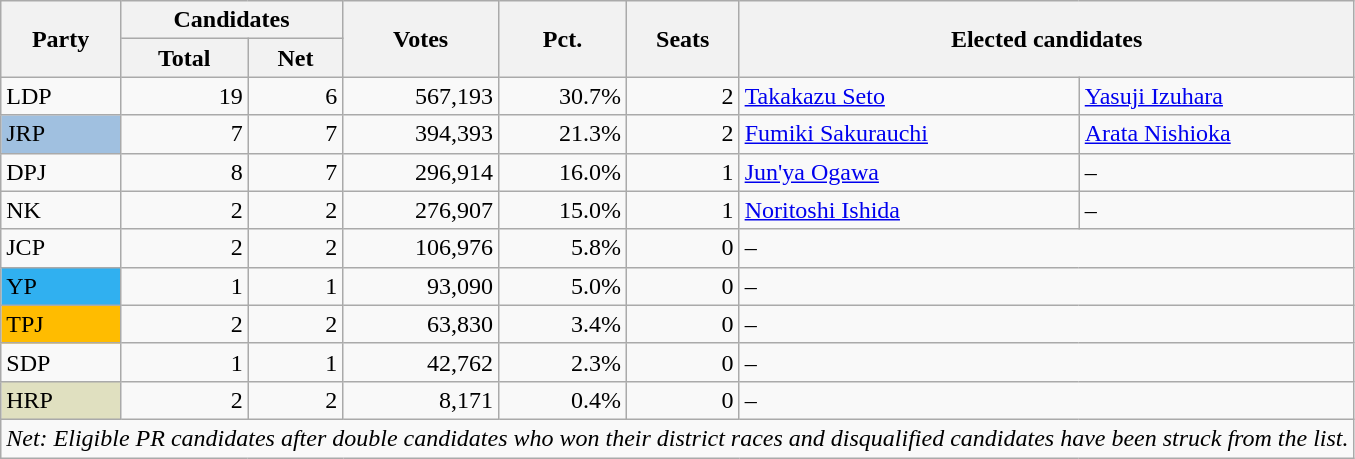<table class="wikitable">
<tr>
<th rowspan="2">Party</th>
<th colspan="2">Candidates</th>
<th rowspan="2">Votes</th>
<th rowspan="2">Pct.</th>
<th rowspan="2">Seats</th>
<th colspan="2" rowspan="2">Elected candidates</th>
</tr>
<tr>
<th>Total</th>
<th>Net</th>
</tr>
<tr>
<td>LDP</td>
<td align="right">19</td>
<td align="right">6</td>
<td align="right">567,193</td>
<td align="right">30.7%</td>
<td align="right">2</td>
<td><a href='#'>Takakazu Seto</a></td>
<td><a href='#'>Yasuji Izuhara</a></td>
</tr>
<tr>
<td bgcolor="#A0C0E0">JRP</td>
<td align="right">7</td>
<td align="right">7</td>
<td align="right">394,393</td>
<td align="right">21.3%</td>
<td align="right">2</td>
<td><a href='#'>Fumiki Sakurauchi</a></td>
<td><a href='#'>Arata Nishioka</a></td>
</tr>
<tr>
<td>DPJ</td>
<td align="right">8</td>
<td align="right">7</td>
<td align="right">296,914</td>
<td align="right">16.0%</td>
<td align="right">1</td>
<td><a href='#'>Jun'ya Ogawa</a></td>
<td>–</td>
</tr>
<tr>
<td>NK</td>
<td align="right">2</td>
<td align="right">2</td>
<td align="right">276,907</td>
<td align="right">15.0%</td>
<td align="right">1</td>
<td><a href='#'>Noritoshi Ishida</a></td>
<td>–</td>
</tr>
<tr>
<td>JCP</td>
<td align="right">2</td>
<td align="right">2</td>
<td align="right">106,976</td>
<td align="right">5.8%</td>
<td align="right">0</td>
<td colspan="2">–</td>
</tr>
<tr>
<td bgcolor="#30B0F0">YP</td>
<td align="right">1</td>
<td align="right">1</td>
<td align="right">93,090</td>
<td align="right">5.0%</td>
<td align="right">0</td>
<td colspan="2">–</td>
</tr>
<tr>
<td bgcolor="#FFBC00">TPJ</td>
<td align="right">2</td>
<td align="right">2</td>
<td align="right">63,830</td>
<td align="right">3.4%</td>
<td align="right">0</td>
<td colspan="2">–</td>
</tr>
<tr>
<td>SDP</td>
<td align="right">1</td>
<td align="right">1</td>
<td align="right">42,762</td>
<td align="right">2.3%</td>
<td align="right">0</td>
<td colspan="2">–</td>
</tr>
<tr>
<td bgcolor="#E0E0C0">HRP</td>
<td align="right">2</td>
<td align="right">2</td>
<td align="right">8,171</td>
<td align="right">0.4%</td>
<td align="right">0</td>
<td colspan="2">–</td>
</tr>
<tr>
<td colspan="8"><em>Net: Eligible PR candidates after double candidates who won their district races and disqualified candidates have been struck from the list.</em></td>
</tr>
</table>
